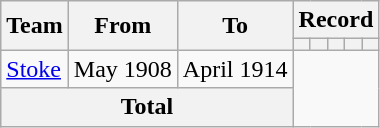<table class="wikitable" style="text-align:center">
<tr>
<th rowspan="2">Team</th>
<th rowspan="2">From</th>
<th rowspan="2">To</th>
<th colspan="5">Record</th>
</tr>
<tr>
<th></th>
<th></th>
<th></th>
<th></th>
<th></th>
</tr>
<tr>
<td align=left><a href='#'>Stoke</a></td>
<td align=left>May 1908</td>
<td align=left>April 1914<br></td>
</tr>
<tr>
<th colspan="3">Total<br></th>
</tr>
</table>
